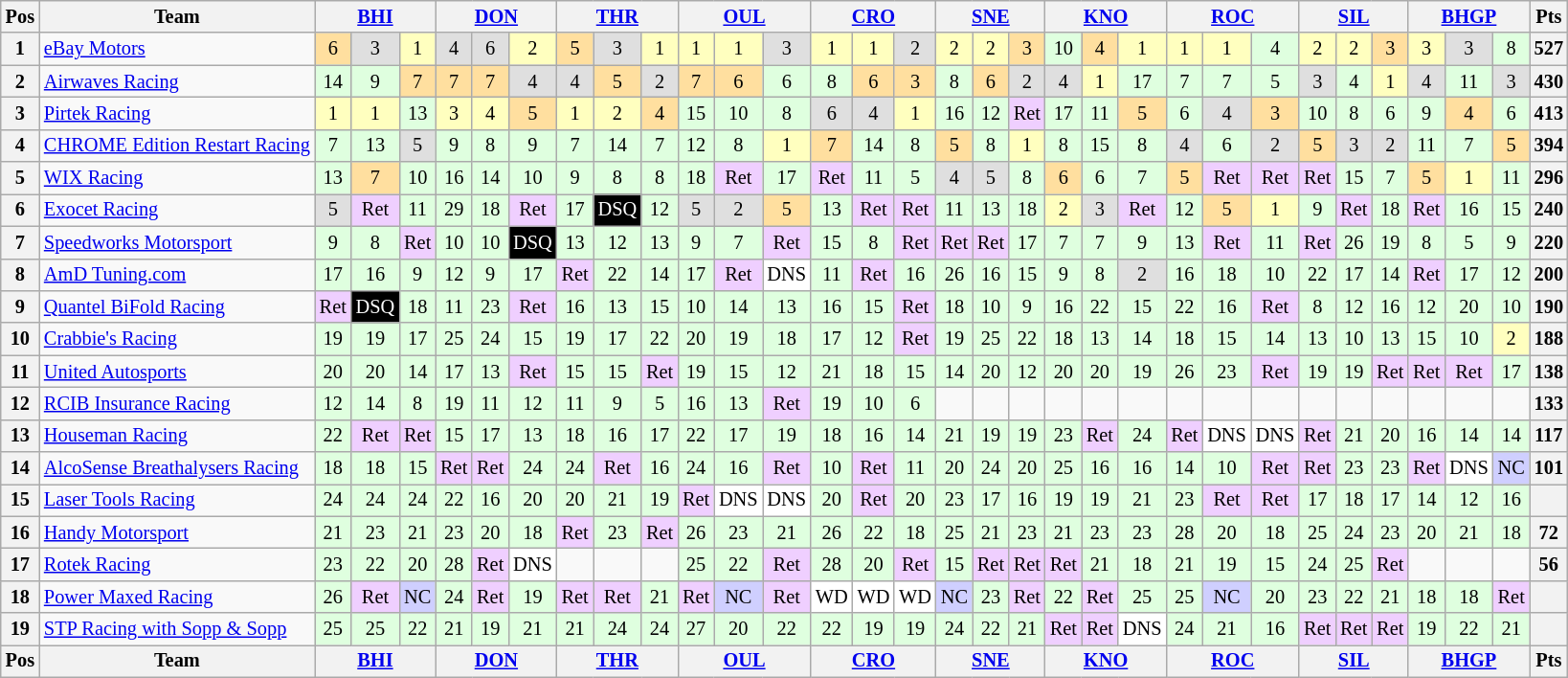<table class="wikitable" style="font-size: 85%; text-align: center;">
<tr valign="top">
<th valign="middle">Pos</th>
<th valign="middle">Team</th>
<th colspan="3"><a href='#'>BHI</a></th>
<th colspan="3"><a href='#'>DON</a></th>
<th colspan="3"><a href='#'>THR</a></th>
<th colspan="3"><a href='#'>OUL</a></th>
<th colspan="3"><a href='#'>CRO</a></th>
<th colspan="3"><a href='#'>SNE</a></th>
<th colspan="3"><a href='#'>KNO</a></th>
<th colspan="3"><a href='#'>ROC</a></th>
<th colspan="3"><a href='#'>SIL</a></th>
<th colspan="3"><a href='#'>BHGP</a></th>
<th valign=middle>Pts</th>
</tr>
<tr>
<th>1</th>
<td align=left> <a href='#'>eBay Motors</a></td>
<td style="background:#ffdf9f;">6</td>
<td style="background:#dfdfdf;">3</td>
<td style="background:#ffffbf;">1</td>
<td style="background:#dfdfdf;">4</td>
<td style="background:#dfdfdf;">6</td>
<td style="background:#ffffbf;">2</td>
<td style="background:#ffdf9f;">5</td>
<td style="background:#dfdfdf;">3</td>
<td style="background:#ffffbf;">1</td>
<td style="background:#ffffbf;">1</td>
<td style="background:#ffffbf;">1</td>
<td style="background:#dfdfdf;">3</td>
<td style="background:#ffffbf;">1</td>
<td style="background:#ffffbf;">1</td>
<td style="background:#dfdfdf;">2</td>
<td style="background:#ffffbf;">2</td>
<td style="background:#ffffbf;">2</td>
<td style="background:#ffdf9f;">3</td>
<td style="background:#dfffdf;">10</td>
<td style="background:#ffdf9f;">4</td>
<td style="background:#ffffbf;">1</td>
<td style="background:#ffffbf;">1</td>
<td style="background:#ffffbf;">1</td>
<td style="background:#dfffdf;">4</td>
<td style="background:#ffffbf;">2</td>
<td style="background:#ffffbf;">2</td>
<td style="background:#ffdf9f;">3</td>
<td style="background:#ffffbf;">3</td>
<td style="background:#dfdfdf;">3</td>
<td style="background:#dfffdf;">8</td>
<th>527</th>
</tr>
<tr>
<th>2</th>
<td align=left> <a href='#'>Airwaves Racing</a></td>
<td style="background:#dfffdf;">14</td>
<td style="background:#dfffdf;">9</td>
<td style="background:#ffdf9f;">7</td>
<td style="background:#ffdf9f;">7</td>
<td style="background:#ffdf9f;">7</td>
<td style="background:#dfdfdf;">4</td>
<td style="background:#dfdfdf;">4</td>
<td style="background:#ffdf9f;">5</td>
<td style="background:#dfdfdf;">2</td>
<td style="background:#ffdf9f;">7</td>
<td style="background:#ffdf9f;">6</td>
<td style="background:#dfffdf;">6</td>
<td style="background:#dfffdf;">8</td>
<td style="background:#ffdf9f;">6</td>
<td style="background:#ffdf9f;">3</td>
<td style="background:#dfffdf;">8</td>
<td style="background:#ffdf9f;">6</td>
<td style="background:#dfdfdf;">2</td>
<td style="background:#dfdfdf;">4</td>
<td style="background:#ffffbf;">1</td>
<td style="background:#dfffdf;">17</td>
<td style="background:#dfffdf;">7</td>
<td style="background:#dfffdf;">7</td>
<td style="background:#dfffdf;">5</td>
<td style="background:#dfdfdf;">3</td>
<td style="background:#dfffdf;">4</td>
<td style="background:#ffffbf;">1</td>
<td style="background:#dfdfdf;">4</td>
<td style="background:#dfffdf;">11</td>
<td style="background:#dfdfdf;">3</td>
<th>430</th>
</tr>
<tr>
<th>3</th>
<td align=left> <a href='#'>Pirtek Racing</a></td>
<td style="background:#ffffbf;">1</td>
<td style="background:#ffffbf;">1</td>
<td style="background:#dfffdf;">13</td>
<td style="background:#ffffbf;">3</td>
<td style="background:#ffffbf;">4</td>
<td style="background:#ffdf9f;">5</td>
<td style="background:#ffffbf;">1</td>
<td style="background:#ffffbf;">2</td>
<td style="background:#ffdf9f;">4</td>
<td style="background:#dfffdf;">15</td>
<td style="background:#dfffdf;">10</td>
<td style="background:#dfffdf;">8</td>
<td style="background:#dfdfdf;">6</td>
<td style="background:#dfdfdf;">4</td>
<td style="background:#ffffbf;">1</td>
<td style="background:#dfffdf;">16</td>
<td style="background:#dfffdf;">12</td>
<td style="background:#efcfff;">Ret</td>
<td style="background:#dfffdf;">17</td>
<td style="background:#dfffdf;">11</td>
<td style="background:#ffdf9f;">5</td>
<td style="background:#dfffdf;">6</td>
<td style="background:#dfdfdf;">4</td>
<td style="background:#ffdf9f;">3</td>
<td style="background:#dfffdf;">10</td>
<td style="background:#dfffdf;">8</td>
<td style="background:#dfffdf;">6</td>
<td style="background:#dfffdf;">9</td>
<td style="background:#ffdf9f;">4</td>
<td style="background:#dfffdf;">6</td>
<th>413</th>
</tr>
<tr>
<th>4</th>
<td align=left nowrap> <a href='#'>CHROME Edition Restart Racing</a></td>
<td style="background:#dfffdf;">7</td>
<td style="background:#dfffdf;">13</td>
<td style="background:#dfdfdf;">5</td>
<td style="background:#dfffdf;">9</td>
<td style="background:#dfffdf;">8</td>
<td style="background:#dfffdf;">9</td>
<td style="background:#dfffdf;">7</td>
<td style="background:#dfffdf;">14</td>
<td style="background:#dfffdf;">7</td>
<td style="background:#dfffdf;">12</td>
<td style="background:#dfffdf;">8</td>
<td style="background:#ffffbf;">1</td>
<td style="background:#ffdf9f;">7</td>
<td style="background:#dfffdf;">14</td>
<td style="background:#dfffdf;">8</td>
<td style="background:#ffdf9f;">5</td>
<td style="background:#dfffdf;">8</td>
<td style="background:#ffffbf;">1</td>
<td style="background:#dfffdf;">8</td>
<td style="background:#dfffdf;">15</td>
<td style="background:#dfffdf;">8</td>
<td style="background:#dfdfdf;">4</td>
<td style="background:#dfffdf;">6</td>
<td style="background:#dfdfdf;">2</td>
<td style="background:#ffdf9f;">5</td>
<td style="background:#dfdfdf;">3</td>
<td style="background:#dfdfdf;">2</td>
<td style="background:#dfffdf;">11</td>
<td style="background:#dfffdf;">7</td>
<td style="background:#ffdf9f;">5</td>
<th>394</th>
</tr>
<tr>
<th>5</th>
<td align=left> <a href='#'>WIX Racing</a></td>
<td style="background:#dfffdf;">13</td>
<td style="background:#ffdf9f;">7</td>
<td style="background:#dfffdf;">10</td>
<td style="background:#dfffdf;">16</td>
<td style="background:#dfffdf;">14</td>
<td style="background:#dfffdf;">10</td>
<td style="background:#dfffdf;">9</td>
<td style="background:#dfffdf;">8</td>
<td style="background:#dfffdf;">8</td>
<td style="background:#dfffdf;">18</td>
<td style="background:#efcfff;">Ret</td>
<td style="background:#dfffdf;">17</td>
<td style="background:#efcfff;">Ret</td>
<td style="background:#dfffdf;">11</td>
<td style="background:#dfffdf;">5</td>
<td style="background:#dfdfdf;">4</td>
<td style="background:#dfdfdf;">5</td>
<td style="background:#dfffdf;">8</td>
<td style="background:#ffdf9f;">6</td>
<td style="background:#dfffdf;">6</td>
<td style="background:#dfffdf;">7</td>
<td style="background:#ffdf9f;">5</td>
<td style="background:#efcfff;">Ret</td>
<td style="background:#efcfff;">Ret</td>
<td style="background:#efcfff;">Ret</td>
<td style="background:#dfffdf;">15</td>
<td style="background:#dfffdf;">7</td>
<td style="background:#ffdf9f;">5</td>
<td style="background:#ffffbf;">1</td>
<td style="background:#dfffdf;">11</td>
<th>296</th>
</tr>
<tr>
<th>6</th>
<td align=left> <a href='#'>Exocet Racing</a></td>
<td style="background:#dfdfdf;">5</td>
<td style="background:#efcfff;">Ret</td>
<td style="background:#dfffdf;">11</td>
<td style="background:#dfffdf;">29</td>
<td style="background:#dfffdf;">18</td>
<td style="background:#efcfff;">Ret</td>
<td style="background:#dfffdf;">17</td>
<td style="background:#000000; color:white;">DSQ</td>
<td style="background:#dfffdf;">12</td>
<td style="background:#dfdfdf;">5</td>
<td style="background:#dfdfdf;">2</td>
<td style="background:#ffdf9f;">5</td>
<td style="background:#dfffdf;">13</td>
<td style="background:#efcfff;">Ret</td>
<td style="background:#efcfff;">Ret</td>
<td style="background:#dfffdf;">11</td>
<td style="background:#dfffdf;">13</td>
<td style="background:#dfffdf;">18</td>
<td style="background:#ffffbf;">2</td>
<td style="background:#dfdfdf;">3</td>
<td style="background:#efcfff;">Ret</td>
<td style="background:#dfffdf;">12</td>
<td style="background:#ffdf9f;">5</td>
<td style="background:#ffffbf;">1</td>
<td style="background:#dfffdf;">9</td>
<td style="background:#efcfff;">Ret</td>
<td style="background:#dfffdf;">18</td>
<td style="background:#efcfff;">Ret</td>
<td style="background:#dfffdf;">16</td>
<td style="background:#dfffdf;">15</td>
<th>240</th>
</tr>
<tr>
<th>7</th>
<td align=left> <a href='#'>Speedworks Motorsport</a></td>
<td style="background:#dfffdf;">9</td>
<td style="background:#dfffdf;">8</td>
<td style="background:#efcfff;">Ret</td>
<td style="background:#dfffdf;">10</td>
<td style="background:#dfffdf;">10</td>
<td style="background:#000000; color:white;">DSQ</td>
<td style="background:#dfffdf;">13</td>
<td style="background:#dfffdf;">12</td>
<td style="background:#dfffdf;">13</td>
<td style="background:#dfffdf;">9</td>
<td style="background:#dfffdf;">7</td>
<td style="background:#efcfff;">Ret</td>
<td style="background:#dfffdf;">15</td>
<td style="background:#dfffdf;">8</td>
<td style="background:#efcfff;">Ret</td>
<td style="background:#efcfff;">Ret</td>
<td style="background:#efcfff;">Ret</td>
<td style="background:#dfffdf;">17</td>
<td style="background:#dfffdf;">7</td>
<td style="background:#dfffdf;">7</td>
<td style="background:#dfffdf;">9</td>
<td style="background:#dfffdf;">13</td>
<td style="background:#efcfff;">Ret</td>
<td style="background:#dfffdf;">11</td>
<td style="background:#efcfff;">Ret</td>
<td style="background:#dfffdf;">26</td>
<td style="background:#dfffdf;">19</td>
<td style="background:#dfffdf;">8</td>
<td style="background:#dfffdf;">5</td>
<td style="background:#dfffdf;">9</td>
<th>220</th>
</tr>
<tr>
<th>8</th>
<td align=left> <a href='#'>AmD Tuning.com</a></td>
<td style="background:#dfffdf;">17</td>
<td style="background:#dfffdf;">16</td>
<td style="background:#dfffdf;">9</td>
<td style="background:#dfffdf;">12</td>
<td style="background:#dfffdf;">9</td>
<td style="background:#dfffdf;">17</td>
<td style="background:#efcfff;">Ret</td>
<td style="background:#dfffdf;">22</td>
<td style="background:#dfffdf;">14</td>
<td style="background:#dfffdf;">17</td>
<td style="background:#efcfff;">Ret</td>
<td style="background:#ffffff;">DNS</td>
<td style="background:#dfffdf;">11</td>
<td style="background:#efcfff;">Ret</td>
<td style="background:#dfffdf;">16</td>
<td style="background:#dfffdf;">26</td>
<td style="background:#dfffdf;">16</td>
<td style="background:#dfffdf;">15</td>
<td style="background:#dfffdf;">9</td>
<td style="background:#dfffdf;">8</td>
<td style="background:#dfdfdf;">2</td>
<td style="background:#dfffdf;">16</td>
<td style="background:#dfffdf;">18</td>
<td style="background:#dfffdf;">10</td>
<td style="background:#dfffdf;">22</td>
<td style="background:#dfffdf;">17</td>
<td style="background:#dfffdf;">14</td>
<td style="background:#efcfff;">Ret</td>
<td style="background:#dfffdf;">17</td>
<td style="background:#dfffdf;">12</td>
<th>200</th>
</tr>
<tr>
<th>9</th>
<td align=left> <a href='#'>Quantel BiFold Racing</a></td>
<td style="background:#efcfff;">Ret</td>
<td style="background:#000000; color:white;">DSQ</td>
<td style="background:#dfffdf;">18</td>
<td style="background:#dfffdf;">11</td>
<td style="background:#dfffdf;">23</td>
<td style="background:#efcfff;">Ret</td>
<td style="background:#dfffdf;">16</td>
<td style="background:#dfffdf;">13</td>
<td style="background:#dfffdf;">15</td>
<td style="background:#dfffdf;">10</td>
<td style="background:#dfffdf;">14</td>
<td style="background:#dfffdf;">13</td>
<td style="background:#dfffdf;">16</td>
<td style="background:#dfffdf;">15</td>
<td style="background:#efcfff;">Ret</td>
<td style="background:#dfffdf;">18</td>
<td style="background:#dfffdf;">10</td>
<td style="background:#dfffdf;">9</td>
<td style="background:#dfffdf;">16</td>
<td style="background:#dfffdf;">22</td>
<td style="background:#dfffdf;">15</td>
<td style="background:#dfffdf;">22</td>
<td style="background:#dfffdf;">16</td>
<td style="background:#efcfff;">Ret</td>
<td style="background:#dfffdf;">8</td>
<td style="background:#dfffdf;">12</td>
<td style="background:#dfffdf;">16</td>
<td style="background:#dfffdf;">12</td>
<td style="background:#dfffdf;">20</td>
<td style="background:#dfffdf;">10</td>
<th>190</th>
</tr>
<tr>
<th>10</th>
<td align=left> <a href='#'>Crabbie's Racing</a></td>
<td style="background:#dfffdf;">19</td>
<td style="background:#dfffdf;">19</td>
<td style="background:#dfffdf;">17</td>
<td style="background:#dfffdf;">25</td>
<td style="background:#dfffdf;">24</td>
<td style="background:#dfffdf;">15</td>
<td style="background:#dfffdf;">19</td>
<td style="background:#dfffdf;">17</td>
<td style="background:#dfffdf;">22</td>
<td style="background:#dfffdf;">20</td>
<td style="background:#dfffdf;">19</td>
<td style="background:#dfffdf;">18</td>
<td style="background:#dfffdf;">17</td>
<td style="background:#dfffdf;">12</td>
<td style="background:#efcfff;">Ret</td>
<td style="background:#dfffdf;">19</td>
<td style="background:#dfffdf;">25</td>
<td style="background:#dfffdf;">22</td>
<td style="background:#dfffdf;">18</td>
<td style="background:#dfffdf;">13</td>
<td style="background:#dfffdf;">14</td>
<td style="background:#dfffdf;">18</td>
<td style="background:#dfffdf;">15</td>
<td style="background:#dfffdf;">14</td>
<td style="background:#dfffdf;">13</td>
<td style="background:#dfffdf;">10</td>
<td style="background:#dfffdf;">13</td>
<td style="background:#dfffdf;">15</td>
<td style="background:#dfffdf;">10</td>
<td style="background:#ffffbf;">2</td>
<th>188</th>
</tr>
<tr>
<th>11</th>
<td align=left> <a href='#'>United Autosports</a></td>
<td style="background:#dfffdf;">20</td>
<td style="background:#dfffdf;">20</td>
<td style="background:#dfffdf;">14</td>
<td style="background:#dfffdf;">17</td>
<td style="background:#dfffdf;">13</td>
<td style="background:#efcfff;">Ret</td>
<td style="background:#dfffdf;">15</td>
<td style="background:#dfffdf;">15</td>
<td style="background:#efcfff;">Ret</td>
<td style="background:#dfffdf;">19</td>
<td style="background:#dfffdf;">15</td>
<td style="background:#dfffdf;">12</td>
<td style="background:#dfffdf;">21</td>
<td style="background:#dfffdf;">18</td>
<td style="background:#dfffdf;">15</td>
<td style="background:#dfffdf;">14</td>
<td style="background:#dfffdf;">20</td>
<td style="background:#dfffdf;">12</td>
<td style="background:#dfffdf;">20</td>
<td style="background:#dfffdf;">20</td>
<td style="background:#dfffdf;">19</td>
<td style="background:#dfffdf;">26</td>
<td style="background:#dfffdf;">23</td>
<td style="background:#efcfff;">Ret</td>
<td style="background:#dfffdf;">19</td>
<td style="background:#dfffdf;">19</td>
<td style="background:#efcfff;">Ret</td>
<td style="background:#efcfff;">Ret</td>
<td style="background:#efcfff;">Ret</td>
<td style="background:#dfffdf;">17</td>
<th>138</th>
</tr>
<tr>
<th>12</th>
<td align=left> <a href='#'>RCIB Insurance Racing</a></td>
<td style="background:#dfffdf;">12</td>
<td style="background:#dfffdf;">14</td>
<td style="background:#dfffdf;">8</td>
<td style="background:#dfffdf;">19</td>
<td style="background:#dfffdf;">11</td>
<td style="background:#dfffdf;">12</td>
<td style="background:#dfffdf;">11</td>
<td style="background:#dfffdf;">9</td>
<td style="background:#dfffdf;">5</td>
<td style="background:#dfffdf;">16</td>
<td style="background:#dfffdf;">13</td>
<td style="background:#efcfff;">Ret</td>
<td style="background:#dfffdf;">19</td>
<td style="background:#dfffdf;">10</td>
<td style="background:#dfffdf;">6</td>
<td></td>
<td></td>
<td></td>
<td></td>
<td></td>
<td></td>
<td></td>
<td></td>
<td></td>
<td></td>
<td></td>
<td></td>
<td></td>
<td></td>
<td></td>
<th>133</th>
</tr>
<tr>
<th>13</th>
<td align=left> <a href='#'>Houseman Racing</a></td>
<td style="background:#dfffdf;">22</td>
<td style="background:#efcfff;">Ret</td>
<td style="background:#efcfff;">Ret</td>
<td style="background:#dfffdf;">15</td>
<td style="background:#dfffdf;">17</td>
<td style="background:#dfffdf;">13</td>
<td style="background:#dfffdf;">18</td>
<td style="background:#dfffdf;">16</td>
<td style="background:#dfffdf;">17</td>
<td style="background:#dfffdf;">22</td>
<td style="background:#dfffdf;">17</td>
<td style="background:#dfffdf;">19</td>
<td style="background:#dfffdf;">18</td>
<td style="background:#dfffdf;">16</td>
<td style="background:#dfffdf;">14</td>
<td style="background:#dfffdf;">21</td>
<td style="background:#dfffdf;">19</td>
<td style="background:#dfffdf;">19</td>
<td style="background:#dfffdf;">23</td>
<td style="background:#efcfff;">Ret</td>
<td style="background:#dfffdf;">24</td>
<td style="background:#efcfff;">Ret</td>
<td style="background:#ffffff;">DNS</td>
<td style="background:#ffffff;">DNS</td>
<td style="background:#efcfff;">Ret</td>
<td style="background:#dfffdf;">21</td>
<td style="background:#dfffdf;">20</td>
<td style="background:#dfffdf;">16</td>
<td style="background:#dfffdf;">14</td>
<td style="background:#dfffdf;">14</td>
<th>117</th>
</tr>
<tr>
<th>14</th>
<td align=left> <a href='#'>AlcoSense Breathalysers Racing</a></td>
<td style="background:#dfffdf;">18</td>
<td style="background:#dfffdf;">18</td>
<td style="background:#dfffdf;">15</td>
<td style="background:#efcfff;">Ret</td>
<td style="background:#efcfff;">Ret</td>
<td style="background:#dfffdf;">24</td>
<td style="background:#dfffdf;">24</td>
<td style="background:#efcfff;">Ret</td>
<td style="background:#dfffdf;">16</td>
<td style="background:#dfffdf;">24</td>
<td style="background:#dfffdf;">16</td>
<td style="background:#efcfff;">Ret</td>
<td style="background:#dfffdf;">10</td>
<td style="background:#efcfff;">Ret</td>
<td style="background:#dfffdf;">11</td>
<td style="background:#dfffdf;">20</td>
<td style="background:#dfffdf;">24</td>
<td style="background:#dfffdf;">20</td>
<td style="background:#dfffdf;">25</td>
<td style="background:#dfffdf;">16</td>
<td style="background:#dfffdf;">16</td>
<td style="background:#dfffdf;">14</td>
<td style="background:#dfffdf;">10</td>
<td style="background:#efcfff;">Ret</td>
<td style="background:#efcfff;">Ret</td>
<td style="background:#dfffdf;">23</td>
<td style="background:#dfffdf;">23</td>
<td style="background:#efcfff;">Ret</td>
<td style="background:#ffffff;">DNS</td>
<td style="background:#cfcfff;">NC</td>
<th>101</th>
</tr>
<tr>
<th>15</th>
<td align=left> <a href='#'>Laser Tools Racing</a></td>
<td style="background:#dfffdf;">24</td>
<td style="background:#dfffdf;">24</td>
<td style="background:#dfffdf;">24</td>
<td style="background:#dfffdf;">22</td>
<td style="background:#dfffdf;">16</td>
<td style="background:#dfffdf;">20</td>
<td style="background:#dfffdf;">20</td>
<td style="background:#dfffdf;">21</td>
<td style="background:#dfffdf;">19</td>
<td style="background:#efcfff;">Ret</td>
<td style="background:#ffffff;">DNS</td>
<td style="background:#ffffff;">DNS</td>
<td style="background:#dfffdf;">20</td>
<td style="background:#efcfff;">Ret</td>
<td style="background:#dfffdf;">20</td>
<td style="background:#dfffdf;">23</td>
<td style="background:#dfffdf;">17</td>
<td style="background:#dfffdf;">16</td>
<td style="background:#dfffdf;">19</td>
<td style="background:#dfffdf;">19</td>
<td style="background:#dfffdf;">21</td>
<td style="background:#dfffdf;">23</td>
<td style="background:#efcfff;">Ret</td>
<td style="background:#efcfff;">Ret</td>
<td style="background:#dfffdf;">17</td>
<td style="background:#dfffdf;">18</td>
<td style="background:#dfffdf;">17</td>
<td style="background:#dfffdf;">14</td>
<td style="background:#dfffdf;">12</td>
<td style="background:#dfffdf;">16</td>
<th></th>
</tr>
<tr>
<th>16</th>
<td align=left> <a href='#'>Handy Motorsport</a></td>
<td style="background:#dfffdf;">21</td>
<td style="background:#dfffdf;">23</td>
<td style="background:#dfffdf;">21</td>
<td style="background:#dfffdf;">23</td>
<td style="background:#dfffdf;">20</td>
<td style="background:#dfffdf;">18</td>
<td style="background:#efcfff;">Ret</td>
<td style="background:#dfffdf;">23</td>
<td style="background:#efcfff;">Ret</td>
<td style="background:#dfffdf;">26</td>
<td style="background:#dfffdf;">23</td>
<td style="background:#dfffdf;">21</td>
<td style="background:#dfffdf;">26</td>
<td style="background:#dfffdf;">22</td>
<td style="background:#dfffdf;">18</td>
<td style="background:#dfffdf;">25</td>
<td style="background:#dfffdf;">21</td>
<td style="background:#dfffdf;">23</td>
<td style="background:#dfffdf;">21</td>
<td style="background:#dfffdf;">23</td>
<td style="background:#dfffdf;">23</td>
<td style="background:#dfffdf;">28</td>
<td style="background:#dfffdf;">20</td>
<td style="background:#dfffdf;">18</td>
<td style="background:#dfffdf;">25</td>
<td style="background:#dfffdf;">24</td>
<td style="background:#dfffdf;">23</td>
<td style="background:#dfffdf;">20</td>
<td style="background:#dfffdf;">21</td>
<td style="background:#dfffdf;">18</td>
<th>72</th>
</tr>
<tr>
<th>17</th>
<td align=left> <a href='#'>Rotek Racing</a></td>
<td style="background:#dfffdf;">23</td>
<td style="background:#dfffdf;">22</td>
<td style="background:#dfffdf;">20</td>
<td style="background:#dfffdf;">28</td>
<td style="background:#efcfff;">Ret</td>
<td style="background:#ffffff;">DNS</td>
<td></td>
<td></td>
<td></td>
<td style="background:#dfffdf;">25</td>
<td style="background:#dfffdf;">22</td>
<td style="background:#efcfff;">Ret</td>
<td style="background:#dfffdf;">28</td>
<td style="background:#dfffdf;">20</td>
<td style="background:#efcfff;">Ret</td>
<td style="background:#dfffdf;">15</td>
<td style="background:#efcfff;">Ret</td>
<td style="background:#efcfff;">Ret</td>
<td style="background:#efcfff;">Ret</td>
<td style="background:#dfffdf;">21</td>
<td style="background:#dfffdf;">18</td>
<td style="background:#dfffdf;">21</td>
<td style="background:#dfffdf;">19</td>
<td style="background:#dfffdf;">15</td>
<td style="background:#dfffdf;">24</td>
<td style="background:#dfffdf;">25</td>
<td style="background:#efcfff;">Ret</td>
<td></td>
<td></td>
<td></td>
<th>56</th>
</tr>
<tr>
<th>18</th>
<td align=left> <a href='#'>Power Maxed Racing</a></td>
<td style="background:#dfffdf;">26</td>
<td style="background:#efcfff;">Ret</td>
<td style="background:#cfcfff;">NC</td>
<td style="background:#dfffdf;">24</td>
<td style="background:#efcfff;">Ret</td>
<td style="background:#dfffdf;">19</td>
<td style="background:#efcfff;">Ret</td>
<td style="background:#efcfff;">Ret</td>
<td style="background:#dfffdf;">21</td>
<td style="background:#efcfff;">Ret</td>
<td style="background:#cfcfff;">NC</td>
<td style="background:#efcfff;">Ret</td>
<td style="background:#ffffff;">WD</td>
<td style="background:#ffffff;">WD</td>
<td style="background:#ffffff;">WD</td>
<td style="background:#cfcfff;">NC</td>
<td style="background:#dfffdf;">23</td>
<td style="background:#efcfff;">Ret</td>
<td style="background:#dfffdf;">22</td>
<td style="background:#efcfff;">Ret</td>
<td style="background:#dfffdf;">25</td>
<td style="background:#dfffdf;">25</td>
<td style="background:#cfcfff;">NC</td>
<td style="background:#dfffdf;">20</td>
<td style="background:#dfffdf;">23</td>
<td style="background:#dfffdf;">22</td>
<td style="background:#dfffdf;">21</td>
<td style="background:#dfffdf;">18</td>
<td style="background:#dfffdf;">18</td>
<td style="background:#efcfff;">Ret</td>
<th></th>
</tr>
<tr>
<th>19</th>
<td align=left> <a href='#'>STP Racing with Sopp & Sopp</a></td>
<td style="background:#dfffdf;">25</td>
<td style="background:#dfffdf;">25</td>
<td style="background:#dfffdf;">22</td>
<td style="background:#dfffdf;">21</td>
<td style="background:#dfffdf;">19</td>
<td style="background:#dfffdf;">21</td>
<td style="background:#dfffdf;">21</td>
<td style="background:#dfffdf;">24</td>
<td style="background:#dfffdf;">24</td>
<td style="background:#dfffdf;">27</td>
<td style="background:#dfffdf;">20</td>
<td style="background:#dfffdf;">22</td>
<td style="background:#dfffdf;">22</td>
<td style="background:#dfffdf;">19</td>
<td style="background:#dfffdf;">19</td>
<td style="background:#dfffdf;">24</td>
<td style="background:#dfffdf;">22</td>
<td style="background:#dfffdf;">21</td>
<td style="background:#efcfff;">Ret</td>
<td style="background:#efcfff;">Ret</td>
<td style="background:#ffffff;">DNS</td>
<td style="background:#dfffdf;">24</td>
<td style="background:#dfffdf;">21</td>
<td style="background:#dfffdf;">16</td>
<td style="background:#efcfff;">Ret</td>
<td style="background:#efcfff;">Ret</td>
<td style="background:#efcfff;">Ret</td>
<td style="background:#dfffdf;">19</td>
<td style="background:#dfffdf;">22</td>
<td style="background:#dfffdf;">21</td>
<th></th>
</tr>
<tr valign="top">
<th valign="middle">Pos</th>
<th valign="middle">Team</th>
<th colspan="3"><a href='#'>BHI</a></th>
<th colspan="3"><a href='#'>DON</a></th>
<th colspan="3"><a href='#'>THR</a></th>
<th colspan="3"><a href='#'>OUL</a></th>
<th colspan="3"><a href='#'>CRO</a></th>
<th colspan="3"><a href='#'>SNE</a></th>
<th colspan="3"><a href='#'>KNO</a></th>
<th colspan="3"><a href='#'>ROC</a></th>
<th colspan="3"><a href='#'>SIL</a></th>
<th colspan="3"><a href='#'>BHGP</a></th>
<th valign=middle>Pts</th>
</tr>
</table>
